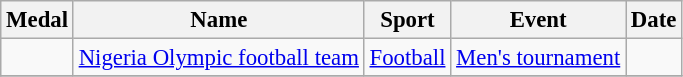<table class="wikitable sortable"  style="font-size:95%">
<tr>
<th>Medal</th>
<th>Name</th>
<th>Sport</th>
<th>Event</th>
<th>Date</th>
</tr>
<tr>
<td></td>
<td><a href='#'>Nigeria Olympic football team</a><br></td>
<td><a href='#'>Football</a></td>
<td><a href='#'>Men's tournament</a></td>
<td></td>
</tr>
<tr>
</tr>
</table>
